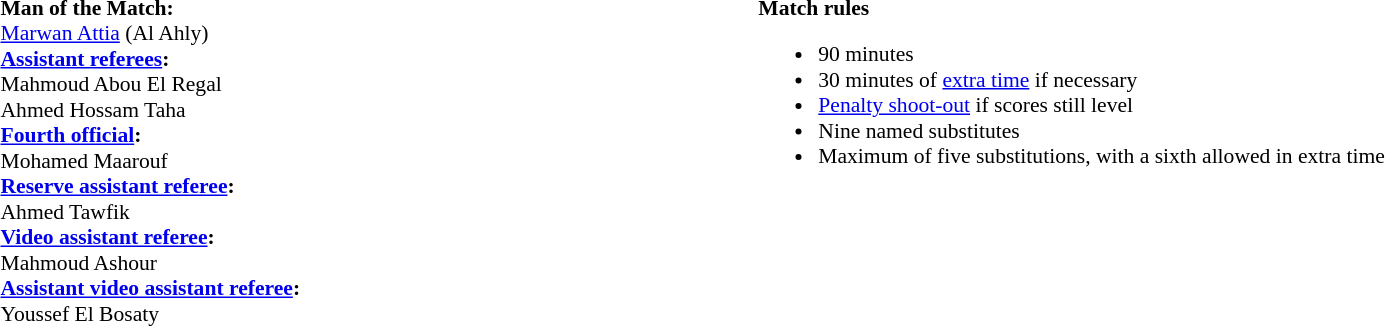<table width=100% style="font-size:90%">
<tr>
<td><br><strong>Man of the Match:</strong>
<br><a href='#'>Marwan Attia</a> (Al Ahly)<br><strong><a href='#'>Assistant referees</a>:</strong>
<br>Mahmoud Abou El Regal
<br>Ahmed Hossam Taha
<br><strong><a href='#'>Fourth official</a>:</strong>
<br>Mohamed Maarouf
<br><strong><a href='#'>Reserve assistant referee</a>:</strong>
<br>Ahmed Tawfik
<br><strong><a href='#'>Video assistant referee</a>:</strong>
<br>Mahmoud Ashour
<br><strong><a href='#'>Assistant video assistant referee</a>:</strong>
<br>Youssef El Bosaty</td>
<td style="width:60%;vertical-align:top"><br><strong>Match rules</strong><ul><li>90 minutes</li><li>30 minutes of <a href='#'>extra time</a> if necessary</li><li><a href='#'>Penalty shoot-out</a> if scores still level</li><li>Nine named substitutes</li><li>Maximum of five substitutions, with a sixth allowed in extra time</li></ul></td>
</tr>
</table>
